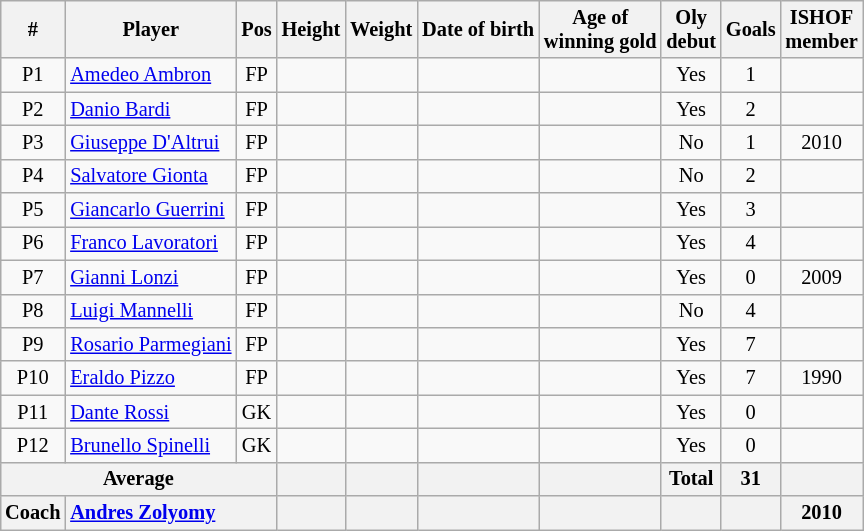<table class="wikitable sortable" style="text-align: center; font-size: 85%; margin-left: 1em;">
<tr>
<th>#</th>
<th>Player</th>
<th>Pos</th>
<th>Height</th>
<th>Weight</th>
<th>Date of birth</th>
<th>Age of<br>winning gold</th>
<th>Oly<br>debut</th>
<th>Goals</th>
<th>ISHOF<br>member</th>
</tr>
<tr>
<td>P1</td>
<td style="text-align: left;" data-sort-value="Ambron, Amedeo"><a href='#'>Amedeo Ambron</a></td>
<td>FP</td>
<td style="text-align: left;"></td>
<td style="text-align: right;"></td>
<td style="text-align: right;"></td>
<td style="text-align: left;"></td>
<td>Yes</td>
<td>1</td>
<td></td>
</tr>
<tr>
<td>P2</td>
<td style="text-align: left;" data-sort-value="Bardi, Danio"><a href='#'>Danio Bardi</a></td>
<td>FP</td>
<td style="text-align: left;"></td>
<td style="text-align: right;"></td>
<td style="text-align: right;"></td>
<td style="text-align: left;"></td>
<td>Yes</td>
<td>2</td>
<td></td>
</tr>
<tr>
<td>P3</td>
<td style="text-align: left;" data-sort-value="D'Altrui, Giuseppe"><a href='#'>Giuseppe D'Altrui</a></td>
<td>FP</td>
<td style="text-align: left;"></td>
<td style="text-align: right;"></td>
<td style="text-align: right;"></td>
<td style="text-align: left;"></td>
<td>No</td>
<td>1</td>
<td>2010</td>
</tr>
<tr>
<td>P4</td>
<td style="text-align: left;" data-sort-value="Gionta, Salvatore"><a href='#'>Salvatore Gionta</a></td>
<td>FP</td>
<td style="text-align: left;"></td>
<td style="text-align: right;"></td>
<td style="text-align: right;"></td>
<td style="text-align: left;"></td>
<td>No</td>
<td>2</td>
<td></td>
</tr>
<tr>
<td>P5</td>
<td style="text-align: left;" data-sort-value="Guerrini, Giancarlo"><a href='#'>Giancarlo Guerrini</a></td>
<td>FP</td>
<td style="text-align: left;"></td>
<td style="text-align: right;"></td>
<td style="text-align: right;"></td>
<td style="text-align: left;"></td>
<td>Yes</td>
<td>3</td>
<td></td>
</tr>
<tr>
<td>P6</td>
<td style="text-align: left;" data-sort-value="Lavoratori, Franco"><a href='#'>Franco Lavoratori</a></td>
<td>FP</td>
<td style="text-align: left;"></td>
<td style="text-align: right;"></td>
<td style="text-align: right;"></td>
<td style="text-align: left;"></td>
<td>Yes</td>
<td>4</td>
<td></td>
</tr>
<tr>
<td>P7</td>
<td style="text-align: left;" data-sort-value="Lonzi, Gianni"><a href='#'>Gianni Lonzi</a></td>
<td>FP</td>
<td style="text-align: left;"></td>
<td style="text-align: right;"></td>
<td style="text-align: right;"></td>
<td style="text-align: left;"></td>
<td>Yes</td>
<td>0</td>
<td>2009</td>
</tr>
<tr>
<td>P8</td>
<td style="text-align: left;" data-sort-value="Mannelli, Luigi"><a href='#'>Luigi Mannelli</a></td>
<td>FP</td>
<td style="text-align: left;"></td>
<td style="text-align: right;"></td>
<td style="text-align: right;"></td>
<td style="text-align: left;"></td>
<td>No</td>
<td>4</td>
<td></td>
</tr>
<tr>
<td>P9</td>
<td style="text-align: left;" data-sort-value="Parmegiani, Rosario"><a href='#'>Rosario Parmegiani</a></td>
<td>FP</td>
<td style="text-align: left;"></td>
<td style="text-align: right;"></td>
<td style="text-align: right;"></td>
<td style="text-align: left;"></td>
<td>Yes</td>
<td>7</td>
<td></td>
</tr>
<tr>
<td>P10</td>
<td style="text-align: left;" data-sort-value="Pizzo, Eraldo"><a href='#'>Eraldo Pizzo</a></td>
<td>FP</td>
<td style="text-align: left;"></td>
<td style="text-align: right;"></td>
<td style="text-align: right;"></td>
<td style="text-align: left;"></td>
<td>Yes</td>
<td>7</td>
<td>1990</td>
</tr>
<tr>
<td>P11</td>
<td style="text-align: left;" data-sort-value="Rossi, Dante"><a href='#'>Dante Rossi</a></td>
<td>GK</td>
<td style="text-align: left;"></td>
<td style="text-align: right;"></td>
<td style="text-align: right;"></td>
<td style="text-align: left;"></td>
<td>Yes</td>
<td>0</td>
<td></td>
</tr>
<tr>
<td>P12</td>
<td style="text-align: left;" data-sort-value="Spinelli, Brunello"><a href='#'>Brunello Spinelli</a></td>
<td>GK</td>
<td style="text-align: left;"></td>
<td style="text-align: right;"></td>
<td style="text-align: right;"></td>
<td style="text-align: left;"></td>
<td>Yes</td>
<td>0</td>
<td></td>
</tr>
<tr>
<th colspan="3">Average</th>
<th style="text-align: left;"></th>
<th style="text-align: right;"></th>
<th style="text-align: right;"></th>
<th style="text-align: left;"></th>
<th>Total</th>
<th>31</th>
<th></th>
</tr>
<tr>
<th>Coach</th>
<th colspan="2" style="text-align: left;"><a href='#'>Andres Zolyomy</a></th>
<th></th>
<th></th>
<th style="text-align: right;"></th>
<th style="text-align: left;"></th>
<th></th>
<th></th>
<th>2010</th>
</tr>
</table>
